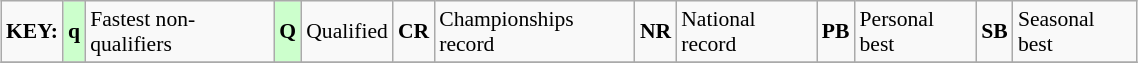<table class="wikitable" style="margin:0.5em auto; font-size:90%;position:relative;" width=60%>
<tr>
<td><strong>KEY:</strong></td>
<td bgcolor=ccffcc align=center><strong>q</strong></td>
<td>Fastest non-qualifiers</td>
<td bgcolor=ccffcc align=center><strong>Q</strong></td>
<td>Qualified</td>
<td align=center><strong>CR</strong></td>
<td>Championships record</td>
<td align=center><strong>NR</strong></td>
<td>National record</td>
<td align=center><strong>PB</strong></td>
<td>Personal best</td>
<td align=center><strong>SB</strong></td>
<td>Seasonal best</td>
</tr>
<tr>
</tr>
</table>
